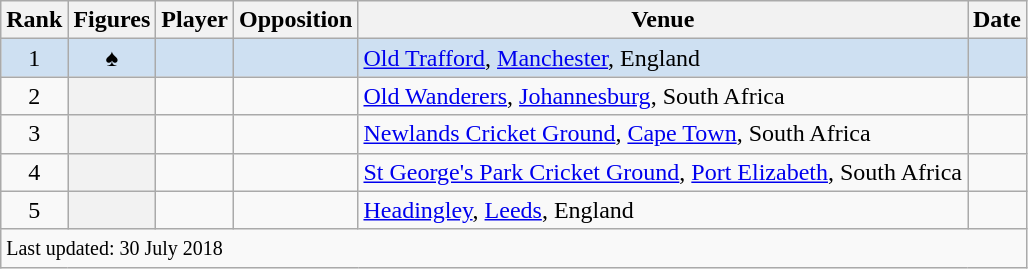<table class="wikitable plainrowheaders sortable">
<tr>
<th scope=col>Rank</th>
<th scope=col>Figures</th>
<th scope=col>Player</th>
<th scope=col>Opposition</th>
<th scope=col>Venue</th>
<th scope=col>Date</th>
</tr>
<tr bgcolor=#cee0f2>
<td align=center>1</td>
<th scope=row style="background:#cee0f2; text-align:center;"> ♠</th>
<td></td>
<td></td>
<td><a href='#'>Old Trafford</a>, <a href='#'>Manchester</a>, England</td>
<td><a href='#'></a></td>
</tr>
<tr>
<td align=center>2</td>
<th scope=row style=text-align:center;></th>
<td></td>
<td></td>
<td><a href='#'>Old Wanderers</a>, <a href='#'>Johannesburg</a>, South Africa</td>
<td><a href='#'></a></td>
</tr>
<tr>
<td align=center>3</td>
<th scope=row style=text-align:center;></th>
<td></td>
<td></td>
<td><a href='#'>Newlands Cricket Ground</a>, <a href='#'>Cape Town</a>, South Africa</td>
<td><a href='#'></a></td>
</tr>
<tr>
<td align=center>4</td>
<th scope=row style=text-align:center;></th>
<td></td>
<td></td>
<td><a href='#'>St George's Park Cricket Ground</a>, <a href='#'>Port Elizabeth</a>, South Africa</td>
<td><a href='#'></a></td>
</tr>
<tr>
<td align=center>5</td>
<th scope=row style=text-align:center;></th>
<td></td>
<td></td>
<td><a href='#'>Headingley</a>, <a href='#'>Leeds</a>, England</td>
<td><a href='#'></a></td>
</tr>
<tr class=sortbottom>
<td colspan=6><small>Last updated: 30 July 2018</small></td>
</tr>
</table>
